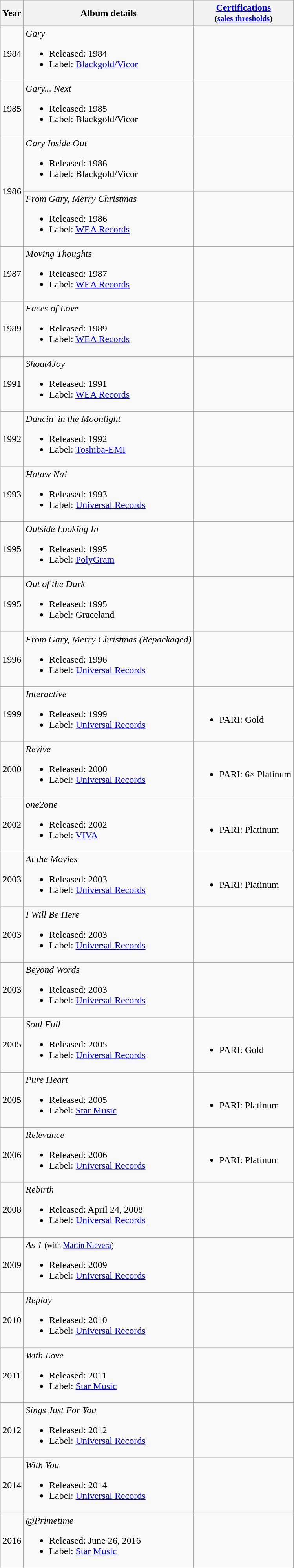<table class="wikitable">
<tr>
<th>Year</th>
<th>Album details</th>
<th><a href='#'>Certifications</a><br><small>(<a href='#'>sales thresholds</a>)</small></th>
</tr>
<tr>
<td>1984</td>
<td><em>Gary</em><br><ul><li>Released: 1984</li><li>Label: <a href='#'>Blackgold/Vicor</a></li></ul></td>
<td></td>
</tr>
<tr>
<td>1985</td>
<td><em>Gary... Next</em><br><ul><li>Released: 1985</li><li>Label: Blackgold/Vicor</li></ul></td>
<td></td>
</tr>
<tr>
<td rowspan="2">1986</td>
<td><em>Gary Inside Out</em><br><ul><li>Released: 1986</li><li>Label: Blackgold/Vicor</li></ul></td>
<td></td>
</tr>
<tr>
<td><em>From Gary, Merry Christmas</em><br><ul><li>Released: 1986</li><li>Label: <a href='#'>WEA Records</a></li></ul></td>
<td></td>
</tr>
<tr>
<td>1987</td>
<td><em>Moving Thoughts</em><br><ul><li>Released: 1987</li><li>Label: <a href='#'>WEA Records</a></li></ul></td>
<td></td>
</tr>
<tr>
<td>1989</td>
<td><em>Faces of Love</em><br><ul><li>Released: 1989</li><li>Label: <a href='#'>WEA Records</a></li></ul></td>
<td></td>
</tr>
<tr>
<td>1991</td>
<td><em>Shout4Joy</em><br><ul><li>Released: 1991</li><li>Label: <a href='#'>WEA Records</a></li></ul></td>
<td></td>
</tr>
<tr>
<td>1992</td>
<td><em>Dancin' in the Moonlight</em><br><ul><li>Released: 1992</li><li>Label: <a href='#'>Toshiba-EMI</a></li></ul></td>
<td></td>
</tr>
<tr>
<td>1993</td>
<td><em>Hataw Na!</em><br><ul><li>Released: 1993</li><li>Label: <a href='#'>Universal Records</a></li></ul></td>
<td></td>
</tr>
<tr>
<td>1995</td>
<td><em>Outside Looking In</em><br><ul><li>Released: 1995</li><li>Label: <a href='#'>PolyGram</a></li></ul></td>
<td></td>
</tr>
<tr>
<td>1995</td>
<td><em>Out of the Dark</em><br><ul><li>Released: 1995</li><li>Label: Graceland</li></ul></td>
<td></td>
</tr>
<tr>
<td>1996</td>
<td><em>From Gary, Merry Christmas (Repackaged)</em><br><ul><li>Released: 1996</li><li>Label: <a href='#'>Universal Records</a></li></ul></td>
<td></td>
</tr>
<tr>
<td>1999</td>
<td><em>Interactive</em><br><ul><li>Released: 1999</li><li>Label: <a href='#'>Universal Records</a></li></ul></td>
<td><br><ul><li>PARI: Gold</li></ul></td>
</tr>
<tr>
<td>2000</td>
<td><em>Revive</em><br><ul><li>Released: 2000</li><li>Label: <a href='#'>Universal Records</a></li></ul></td>
<td><br><ul><li>PARI: 6× Platinum</li></ul></td>
</tr>
<tr>
<td>2002</td>
<td><em>one2one</em><br><ul><li>Released: 2002</li><li>Label: <a href='#'>VIVA</a></li></ul></td>
<td><br><ul><li>PARI: Platinum</li></ul></td>
</tr>
<tr>
<td>2003</td>
<td><em>At the Movies</em><br><ul><li>Released: 2003</li><li>Label: <a href='#'>Universal Records</a></li></ul></td>
<td><br><ul><li>PARI: Platinum</li></ul></td>
</tr>
<tr>
<td>2003</td>
<td><em>I Will Be Here</em><br><ul><li>Released: 2003</li><li>Label: <a href='#'>Universal Records</a></li></ul></td>
<td></td>
</tr>
<tr>
<td>2003</td>
<td><em>Beyond Words</em><br><ul><li>Released: 2003</li><li>Label: <a href='#'>Universal Records</a></li></ul></td>
<td></td>
</tr>
<tr>
<td>2005</td>
<td><em>Soul Full</em><br><ul><li>Released: 2005</li><li>Label: <a href='#'>Universal Records</a></li></ul></td>
<td><br><ul><li>PARI: Gold</li></ul></td>
</tr>
<tr>
<td>2005</td>
<td><em>Pure Heart</em><br><ul><li>Released: 2005</li><li>Label: <a href='#'>Star Music</a></li></ul></td>
<td><br><ul><li>PARI: Platinum</li></ul></td>
</tr>
<tr>
<td>2006</td>
<td><em>Relevance</em><br><ul><li>Released: 2006</li><li>Label: <a href='#'>Universal Records</a></li></ul></td>
<td><br><ul><li>PARI: Platinum</li></ul></td>
</tr>
<tr>
<td>2008</td>
<td><em>Rebirth</em><br><ul><li>Released: April 24, 2008</li><li>Label: <a href='#'>Universal Records</a></li></ul></td>
<td></td>
</tr>
<tr>
<td>2009</td>
<td><em>As 1</em> <small>(with <a href='#'>Martin Nievera</a>)</small><br><ul><li>Released: 2009</li><li>Label: <a href='#'>Universal Records</a></li></ul></td>
<td></td>
</tr>
<tr>
<td>2010</td>
<td><em>Replay</em><br><ul><li>Released: 2010</li><li>Label: <a href='#'>Universal Records</a></li></ul></td>
<td></td>
</tr>
<tr>
<td>2011</td>
<td><em>With Love</em><br><ul><li>Released: 2011</li><li>Label: <a href='#'>Star Music</a></li></ul></td>
<td></td>
</tr>
<tr>
<td>2012</td>
<td><em>Sings Just For You</em><br><ul><li>Released: 2012</li><li>Label: <a href='#'>Universal Records</a></li></ul></td>
<td></td>
</tr>
<tr>
<td>2014</td>
<td><em>With You</em> <br><ul><li>Released: 2014</li><li>Label: <a href='#'>Universal Records</a></li></ul></td>
<td></td>
</tr>
<tr>
<td>2016</td>
<td><em>@Primetime</em><br><ul><li>Released: June 26, 2016</li><li>Label: <a href='#'>Star Music</a></li></ul></td>
<td></td>
</tr>
<tr>
</tr>
</table>
